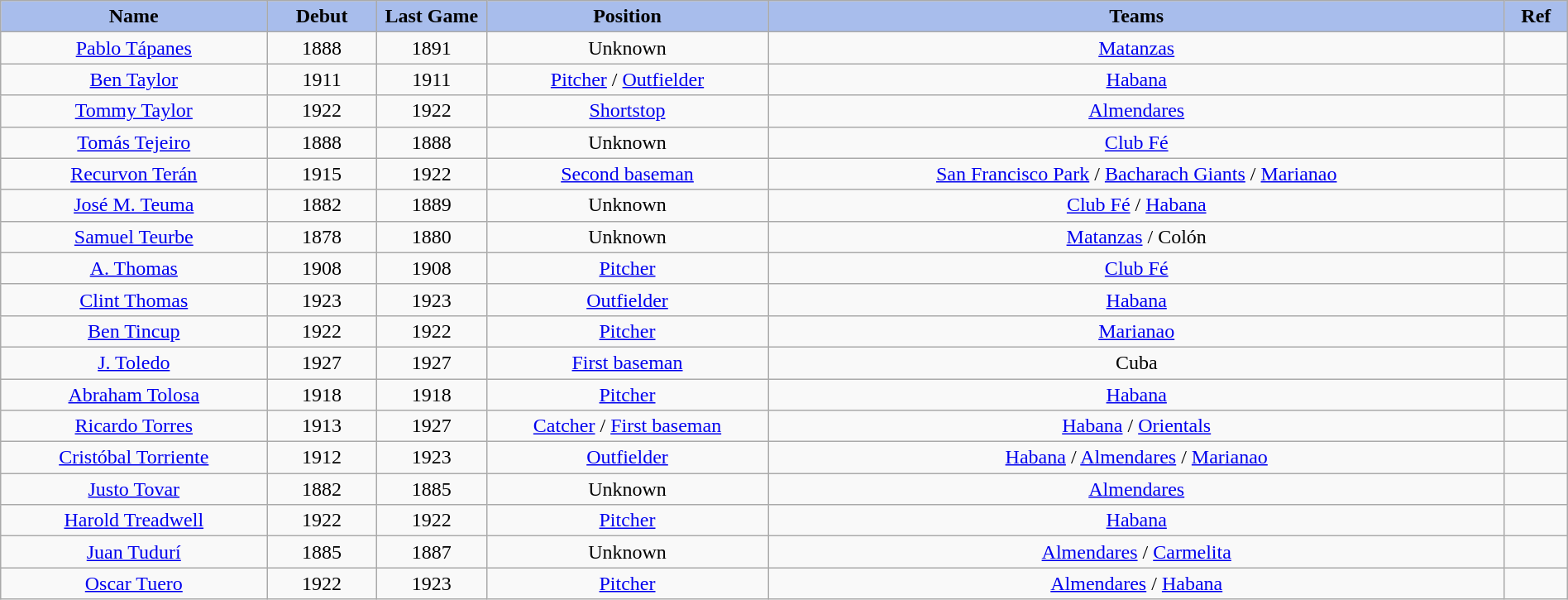<table class="wikitable" style="width: 100%">
<tr>
<th style="background:#a8bdec; width:17%;">Name</th>
<th style="width:7%; background:#a8bdec;">Debut</th>
<th style="width:7%; background:#a8bdec;">Last Game</th>
<th style="width:18%; background:#a8bdec;">Position</th>
<th style="width:47%; background:#a8bdec;">Teams</th>
<th style="width:4%; background:#a8bdec;">Ref</th>
</tr>
<tr align=center>
<td><a href='#'>Pablo Tápanes</a></td>
<td>1888</td>
<td>1891</td>
<td>Unknown</td>
<td><a href='#'>Matanzas</a></td>
<td></td>
</tr>
<tr align=center>
<td><a href='#'>Ben Taylor</a></td>
<td>1911</td>
<td>1911</td>
<td><a href='#'>Pitcher</a> / <a href='#'>Outfielder</a></td>
<td><a href='#'>Habana</a></td>
<td></td>
</tr>
<tr align=center>
<td><a href='#'>Tommy Taylor</a></td>
<td>1922</td>
<td>1922</td>
<td><a href='#'>Shortstop</a></td>
<td><a href='#'>Almendares</a></td>
<td></td>
</tr>
<tr align=center>
<td><a href='#'>Tomás Tejeiro</a></td>
<td>1888</td>
<td>1888</td>
<td>Unknown</td>
<td><a href='#'>Club Fé</a></td>
<td></td>
</tr>
<tr align=center>
<td><a href='#'>Recurvon Terán</a></td>
<td>1915</td>
<td>1922</td>
<td><a href='#'>Second baseman</a></td>
<td><a href='#'>San Francisco Park</a> / <a href='#'>Bacharach Giants</a> / <a href='#'>Marianao</a></td>
<td></td>
</tr>
<tr align=center>
<td><a href='#'>José M. Teuma</a></td>
<td>1882</td>
<td>1889</td>
<td>Unknown</td>
<td><a href='#'>Club Fé</a> / <a href='#'>Habana</a></td>
<td></td>
</tr>
<tr align=center>
<td><a href='#'>Samuel Teurbe</a></td>
<td>1878</td>
<td>1880</td>
<td>Unknown</td>
<td><a href='#'>Matanzas</a> / Colón</td>
<td></td>
</tr>
<tr align=center>
<td><a href='#'>A. Thomas</a></td>
<td>1908</td>
<td>1908</td>
<td><a href='#'>Pitcher</a></td>
<td><a href='#'>Club Fé</a></td>
<td></td>
</tr>
<tr align=center>
<td><a href='#'>Clint Thomas</a></td>
<td>1923</td>
<td>1923</td>
<td><a href='#'>Outfielder</a></td>
<td><a href='#'>Habana</a></td>
<td></td>
</tr>
<tr align=center>
<td><a href='#'>Ben Tincup</a></td>
<td>1922</td>
<td>1922</td>
<td><a href='#'>Pitcher</a></td>
<td><a href='#'>Marianao</a></td>
<td></td>
</tr>
<tr align=center>
<td><a href='#'>J. Toledo</a></td>
<td>1927</td>
<td>1927</td>
<td><a href='#'>First baseman</a></td>
<td>Cuba</td>
<td></td>
</tr>
<tr align=center>
<td><a href='#'>Abraham Tolosa</a></td>
<td>1918</td>
<td>1918</td>
<td><a href='#'>Pitcher</a></td>
<td><a href='#'>Habana</a></td>
<td></td>
</tr>
<tr align=center>
<td><a href='#'>Ricardo Torres</a></td>
<td>1913</td>
<td>1927</td>
<td><a href='#'>Catcher</a> / <a href='#'>First baseman</a></td>
<td><a href='#'>Habana</a> / <a href='#'>Orientals</a></td>
<td></td>
</tr>
<tr align=center>
<td><a href='#'>Cristóbal Torriente</a></td>
<td>1912</td>
<td>1923</td>
<td><a href='#'>Outfielder</a></td>
<td><a href='#'>Habana</a> / <a href='#'>Almendares</a> / <a href='#'>Marianao</a></td>
<td></td>
</tr>
<tr align=center>
<td><a href='#'>Justo Tovar</a></td>
<td>1882</td>
<td>1885</td>
<td>Unknown</td>
<td><a href='#'>Almendares</a></td>
<td></td>
</tr>
<tr align=center>
<td><a href='#'>Harold Treadwell</a></td>
<td>1922</td>
<td>1922</td>
<td><a href='#'>Pitcher</a></td>
<td><a href='#'>Habana</a></td>
<td></td>
</tr>
<tr align=center>
<td><a href='#'>Juan Tudurí</a></td>
<td>1885</td>
<td>1887</td>
<td>Unknown</td>
<td><a href='#'>Almendares</a> / <a href='#'>Carmelita</a></td>
<td></td>
</tr>
<tr align=center>
<td><a href='#'>Oscar Tuero</a></td>
<td>1922</td>
<td>1923</td>
<td><a href='#'>Pitcher</a></td>
<td><a href='#'>Almendares</a> / <a href='#'>Habana</a></td>
<td></td>
</tr>
</table>
